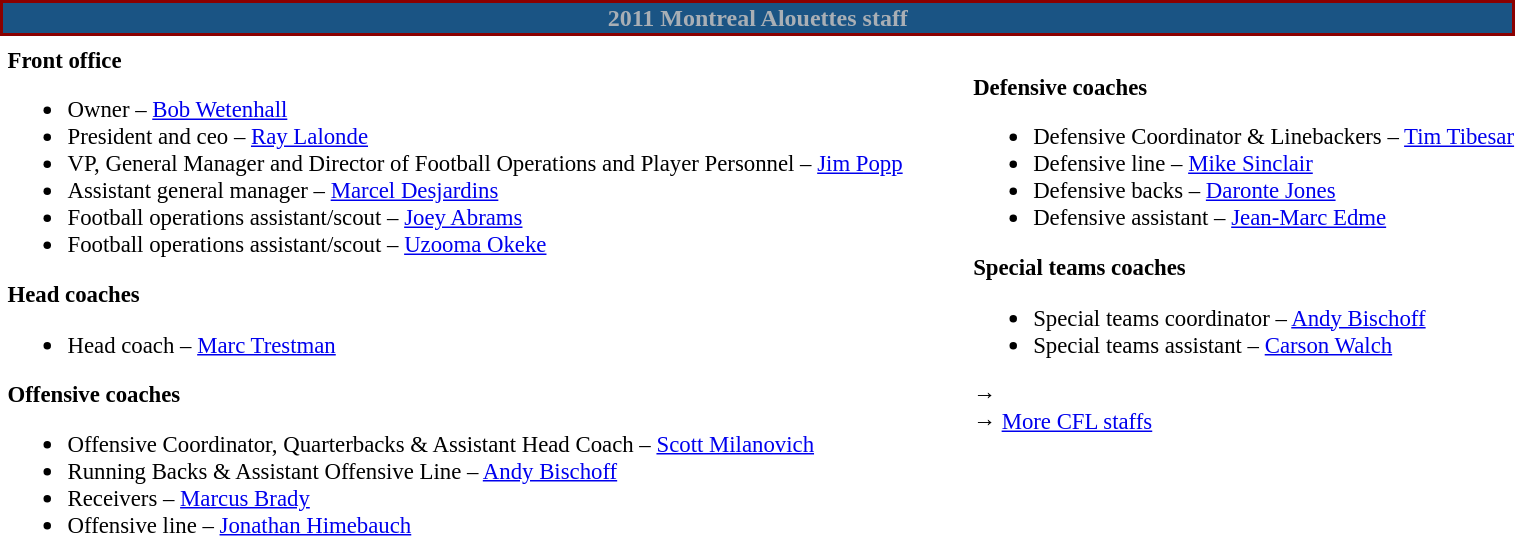<table class="toccolours" style="text-align: left;">
<tr>
<th colspan="7" style="text-align:center; background:#1a5484; color:#A9AFB5; border:2px solid darkred;">2011 Montreal Alouettes staff</th>
</tr>
<tr>
<td colspan="7" style="text-align:right;"></td>
</tr>
<tr>
<td valign="top"></td>
<td style="font-size:95%; vertical-align:top;"><strong>Front office</strong><br><ul><li>Owner – <a href='#'>Bob Wetenhall</a></li><li>President and ceo – <a href='#'>Ray Lalonde</a></li><li>VP, General Manager and Director of Football Operations and Player Personnel – <a href='#'>Jim Popp</a></li><li>Assistant general manager – <a href='#'>Marcel Desjardins</a></li><li>Football operations assistant/scout – <a href='#'>Joey Abrams</a></li><li>Football operations assistant/scout – <a href='#'>Uzooma Okeke</a></li></ul><strong>Head coaches</strong><ul><li>Head coach – <a href='#'>Marc Trestman</a></li></ul><strong>Offensive coaches</strong><ul><li>Offensive Coordinator, Quarterbacks & Assistant Head Coach – <a href='#'>Scott Milanovich</a></li><li>Running Backs & Assistant Offensive Line – <a href='#'>Andy Bischoff</a></li><li>Receivers – <a href='#'>Marcus Brady</a></li><li>Offensive line – <a href='#'>Jonathan Himebauch</a></li></ul></td>
<td width="35"> </td>
<td valign="top"></td>
<td style="font-size:95%; vertical-align:top;"><br><strong>Defensive coaches</strong><ul><li>Defensive Coordinator & Linebackers – <a href='#'>Tim Tibesar</a></li><li>Defensive line – <a href='#'>Mike Sinclair</a></li><li>Defensive backs – <a href='#'>Daronte Jones</a></li><li>Defensive assistant – <a href='#'>Jean-Marc Edme</a></li></ul><strong>Special teams coaches</strong><ul><li>Special teams coordinator – <a href='#'>Andy Bischoff</a></li><li>Special teams assistant – <a href='#'>Carson Walch</a></li></ul>→ <span></span><br>
→ <a href='#'>More CFL staffs</a></td>
</tr>
</table>
